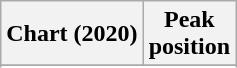<table class="wikitable sortable plainrowheaders" style="text-align:center;">
<tr>
<th scope="col">Chart (2020)</th>
<th scope="col">Peak<br>position</th>
</tr>
<tr>
</tr>
<tr>
</tr>
<tr>
</tr>
<tr>
</tr>
<tr>
</tr>
<tr>
</tr>
</table>
